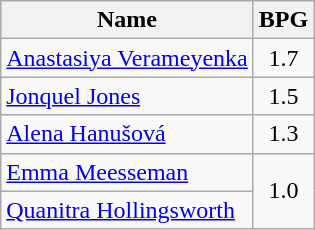<table class=wikitable>
<tr>
<th>Name</th>
<th>BPG</th>
</tr>
<tr>
<td> <a href='#'>Anastasiya Verameyenka</a></td>
<td align=center>1.7</td>
</tr>
<tr>
<td> <a href='#'>Jonquel Jones</a></td>
<td align=center>1.5</td>
</tr>
<tr>
<td> <a href='#'>Alena Hanušová</a></td>
<td align=center>1.3</td>
</tr>
<tr>
<td> <a href='#'>Emma Meesseman</a></td>
<td align=center rowspan=2>1.0</td>
</tr>
<tr>
<td> <a href='#'>Quanitra Hollingsworth</a></td>
</tr>
</table>
